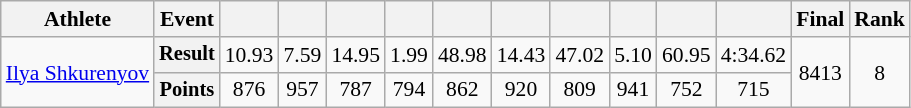<table class=wikitable style="text-align:center; font-size:90%">
<tr>
<th>Athlete</th>
<th>Event</th>
<th></th>
<th></th>
<th></th>
<th></th>
<th></th>
<th></th>
<th></th>
<th></th>
<th></th>
<th></th>
<th>Final</th>
<th>Rank</th>
</tr>
<tr>
<td rowspan=2 align=left><a href='#'>Ilya Shkurenyov</a></td>
<th style="font-size:95%">Result</th>
<td>10.93</td>
<td>7.59</td>
<td>14.95</td>
<td>1.99</td>
<td>48.98</td>
<td>14.43</td>
<td>47.02</td>
<td>5.10</td>
<td>60.95</td>
<td>4:34.62</td>
<td rowspan=2>8413</td>
<td rowspan=2>8</td>
</tr>
<tr>
<th style="font-size:95%">Points</th>
<td>876</td>
<td>957</td>
<td>787</td>
<td>794</td>
<td>862</td>
<td>920</td>
<td>809</td>
<td>941</td>
<td>752</td>
<td>715</td>
</tr>
</table>
